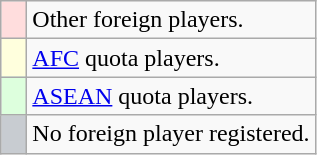<table class="wikitable">
<tr>
<td style="width:10px; background:#ffdddd;"></td>
<td>Other foreign players.</td>
</tr>
<tr>
<td style="width:10px; background:#ffffdd;"></td>
<td><a href='#'>AFC</a> quota players.</td>
</tr>
<tr>
<td style="width:10px; background:#ddffdd;"></td>
<td><a href='#'>ASEAN</a> quota players.</td>
</tr>
<tr>
<td style="width:10px; background:#c8ccd1;"></td>
<td>No foreign player registered.</td>
</tr>
</table>
